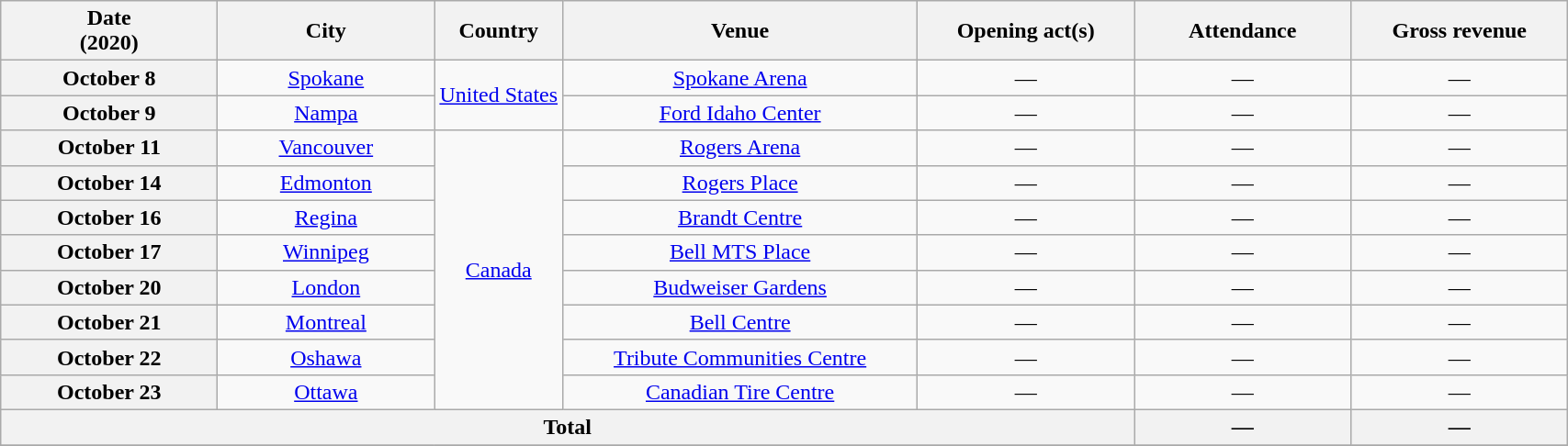<table class="wikitable plainrowheaders" style="text-align:center">
<tr>
<th width="150">Date<br>(2020)</th>
<th width="150">City</th>
<th>Country</th>
<th width="250">Venue</th>
<th width="150">Opening act(s)</th>
<th width="150">Attendance</th>
<th width="150">Gross revenue</th>
</tr>
<tr>
<th scope="row">October 8</th>
<td><a href='#'>Spokane</a></td>
<td rowspan="2"><a href='#'>United States</a></td>
<td><a href='#'>Spokane Arena</a></td>
<td>—</td>
<td>—</td>
<td>—</td>
</tr>
<tr>
<th scope="row">October 9</th>
<td><a href='#'>Nampa</a></td>
<td><a href='#'>Ford Idaho Center</a></td>
<td>—</td>
<td>—</td>
<td>—</td>
</tr>
<tr>
<th scope="row">October 11</th>
<td><a href='#'>Vancouver</a></td>
<td rowspan="8"><a href='#'>Canada</a></td>
<td><a href='#'>Rogers Arena</a></td>
<td>—</td>
<td>—</td>
<td>—</td>
</tr>
<tr>
<th scope="row">October 14</th>
<td><a href='#'>Edmonton</a></td>
<td><a href='#'>Rogers Place</a></td>
<td>—</td>
<td>—</td>
<td>—</td>
</tr>
<tr>
<th scope="row">October 16</th>
<td><a href='#'>Regina</a></td>
<td><a href='#'>Brandt Centre</a></td>
<td>—</td>
<td>—</td>
<td>—</td>
</tr>
<tr>
<th scope="row">October 17</th>
<td><a href='#'>Winnipeg</a></td>
<td><a href='#'>Bell MTS Place</a></td>
<td>—</td>
<td>—</td>
<td>—</td>
</tr>
<tr>
<th scope="row">October 20</th>
<td><a href='#'>London</a></td>
<td><a href='#'>Budweiser Gardens</a></td>
<td>—</td>
<td>—</td>
<td>—</td>
</tr>
<tr>
<th scope="row">October 21</th>
<td><a href='#'>Montreal</a></td>
<td><a href='#'>Bell Centre</a></td>
<td>—</td>
<td>—</td>
<td>—</td>
</tr>
<tr>
<th scope="row">October 22</th>
<td><a href='#'>Oshawa</a></td>
<td><a href='#'>Tribute Communities Centre</a></td>
<td>—</td>
<td>—</td>
<td>—</td>
</tr>
<tr>
<th scope="row">October 23</th>
<td><a href='#'>Ottawa</a></td>
<td><a href='#'>Canadian Tire Centre</a></td>
<td>—</td>
<td>—</td>
<td>—</td>
</tr>
<tr>
<th colspan="5">Total</th>
<th>—</th>
<th>—</th>
</tr>
<tr>
</tr>
</table>
